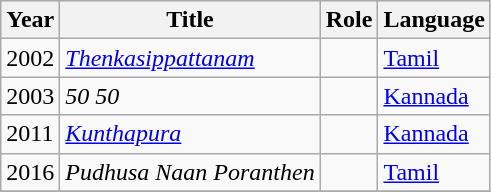<table class="wikitable sortable">
<tr style="background:#d1e4fd;">
<th>Year</th>
<th>Title</th>
<th>Role</th>
<th>Language</th>
</tr>
<tr>
<td>2002</td>
<td><em><a href='#'>Thenkasippattanam</a></em></td>
<td></td>
<td><a href='#'>Tamil</a></td>
</tr>
<tr>
<td>2003</td>
<td><em>50 50</em></td>
<td></td>
<td><a href='#'>Kannada</a></td>
</tr>
<tr>
<td>2011</td>
<td><em><a href='#'>Kunthapura</a></em></td>
<td></td>
<td><a href='#'>Kannada</a></td>
</tr>
<tr>
<td>2016</td>
<td><em>Pudhusa Naan Poranthen</em></td>
<td></td>
<td><a href='#'>Tamil</a></td>
</tr>
<tr>
</tr>
</table>
